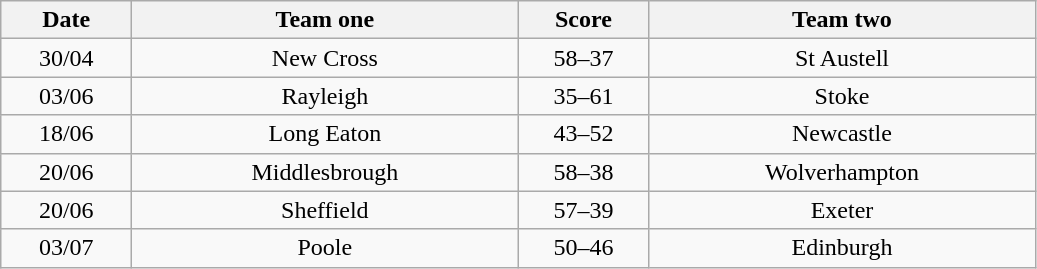<table class="wikitable" style="text-align: center">
<tr>
<th width=80>Date</th>
<th width=250>Team one</th>
<th width=80>Score</th>
<th width=250>Team two</th>
</tr>
<tr>
<td>30/04</td>
<td>New Cross</td>
<td>58–37</td>
<td>St Austell</td>
</tr>
<tr>
<td>03/06</td>
<td>Rayleigh</td>
<td>35–61</td>
<td>Stoke</td>
</tr>
<tr>
<td>18/06</td>
<td>Long Eaton</td>
<td>43–52</td>
<td>Newcastle</td>
</tr>
<tr>
<td>20/06</td>
<td>Middlesbrough</td>
<td>58–38</td>
<td>Wolverhampton</td>
</tr>
<tr>
<td>20/06</td>
<td>Sheffield</td>
<td>57–39</td>
<td>Exeter</td>
</tr>
<tr>
<td>03/07</td>
<td>Poole</td>
<td>50–46</td>
<td>Edinburgh</td>
</tr>
</table>
